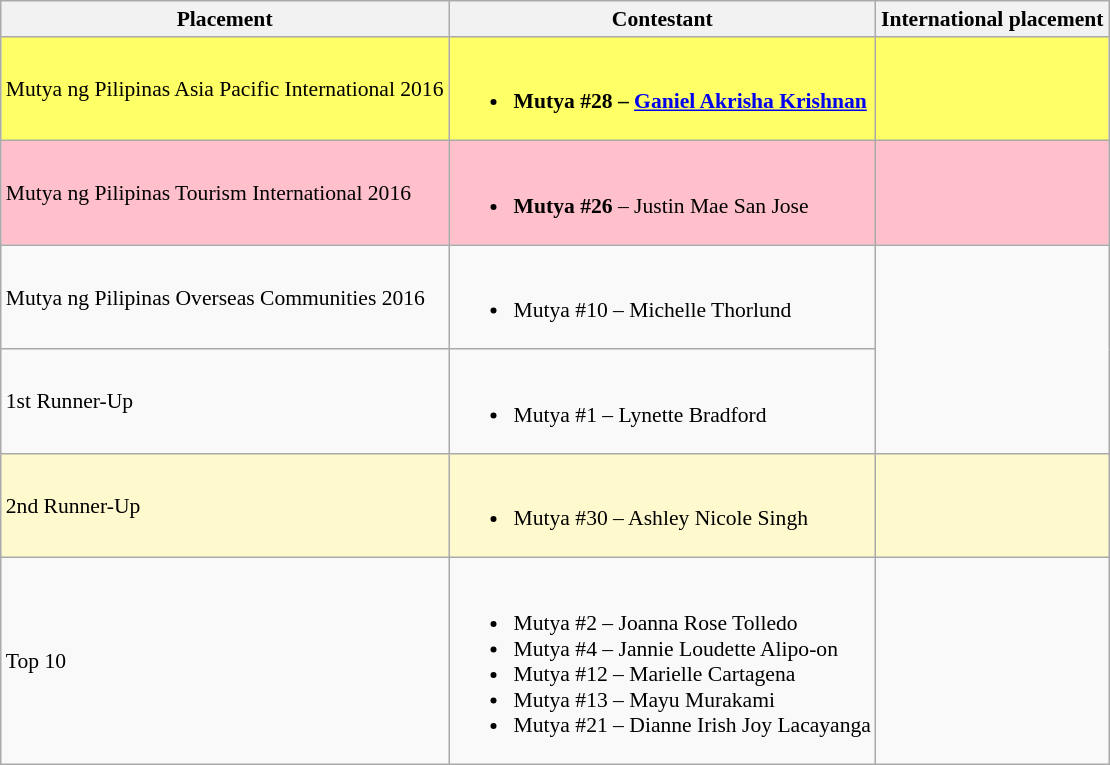<table class="wikitable sortable" style="font-size: 90%;">
<tr>
<th>Placement</th>
<th>Contestant</th>
<th>International placement</th>
</tr>
<tr style="background:#FFFF66;">
<td>Mutya ng Pilipinas Asia Pacific International 2016</td>
<td><br><ul><li><strong>Mutya #28 – <a href='#'>Ganiel Akrisha Krishnan</a></strong></li></ul></td>
<td></td>
</tr>
<tr style="background:pink;">
<td>Mutya ng Pilipinas Tourism International 2016</td>
<td><br><ul><li><strong>Mutya #26</strong> – Justin Mae San Jose</li></ul></td>
<td></td>
</tr>
<tr>
<td>Mutya ng Pilipinas Overseas Communities 2016</td>
<td><br><ul><li>Mutya #10 – Michelle Thorlund</li></ul></td>
</tr>
<tr>
<td>1st Runner-Up</td>
<td><br><ul><li>Mutya #1 – Lynette Bradford</li></ul></td>
</tr>
<tr style="background:#FFFACD;">
<td>2nd Runner-Up</td>
<td><br><ul><li>Mutya #30 – Ashley Nicole Singh</li></ul></td>
<td></td>
</tr>
<tr>
<td>Top 10</td>
<td><br><ul><li>Mutya #2 – Joanna Rose Tolledo</li><li>Mutya #4 – Jannie Loudette Alipo-on</li><li>Mutya #12 – Marielle Cartagena</li><li>Mutya #13 – Mayu Murakami</li><li>Mutya #21 – Dianne Irish Joy Lacayanga</li></ul></td>
</tr>
</table>
